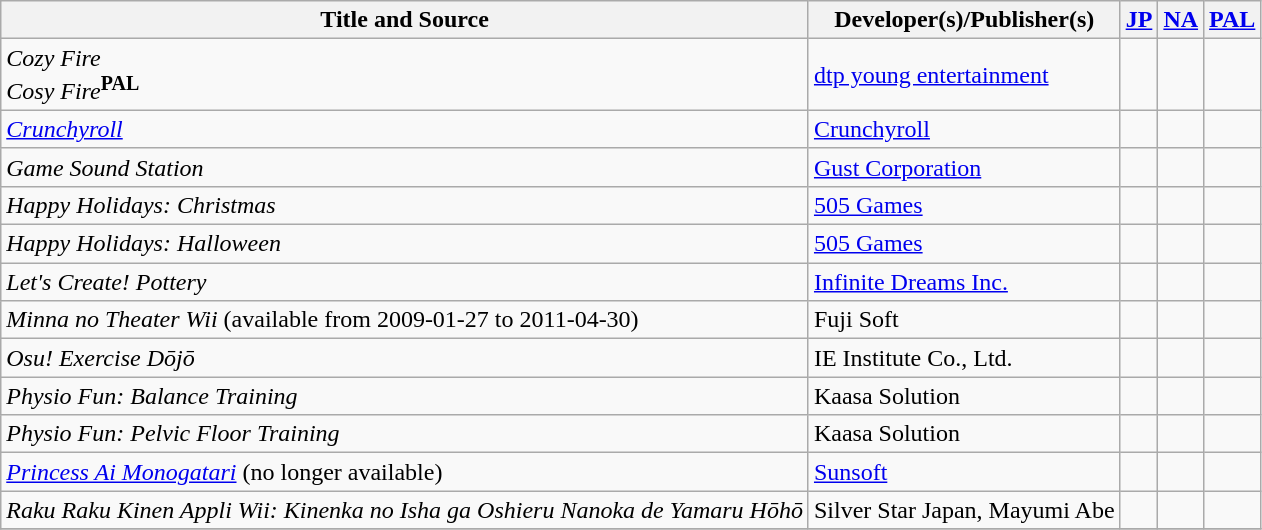<table class="wikitable sortable" width="auto" id="applist">
<tr>
<th>Title and Source</th>
<th>Developer(s)/Publisher(s)</th>
<th><a href='#'>JP</a></th>
<th><a href='#'>NA</a></th>
<th><a href='#'>PAL</a></th>
</tr>
<tr>
<td><em>Cozy Fire</em><br><em>Cosy Fire</em><sup><strong>PAL</strong></sup></td>
<td><a href='#'>dtp young entertainment</a></td>
<td></td>
<td></td>
<td></td>
</tr>
<tr>
<td><em><a href='#'>Crunchyroll</a></em></td>
<td><a href='#'>Crunchyroll</a></td>
<td></td>
<td></td>
<td></td>
</tr>
<tr>
<td><em>Game Sound Station</em></td>
<td><a href='#'>Gust Corporation</a></td>
<td></td>
<td></td>
<td></td>
</tr>
<tr>
<td><em>Happy Holidays: Christmas</em></td>
<td><a href='#'>505 Games</a></td>
<td></td>
<td></td>
<td></td>
</tr>
<tr>
<td><em>Happy Holidays: Halloween</em></td>
<td><a href='#'>505 Games</a></td>
<td></td>
<td></td>
<td></td>
</tr>
<tr>
<td><em>Let's Create! Pottery</em></td>
<td><a href='#'>Infinite Dreams Inc.</a></td>
<td></td>
<td></td>
<td></td>
</tr>
<tr>
<td><em>Minna no Theater Wii</em> (available from 2009-01-27 to 2011-04-30)</td>
<td>Fuji Soft</td>
<td></td>
<td></td>
<td></td>
</tr>
<tr>
<td><em>Osu! Exercise Dōjō</em></td>
<td>IE Institute Co., Ltd.</td>
<td></td>
<td></td>
<td></td>
</tr>
<tr>
<td><em>Physio Fun: Balance Training</em></td>
<td>Kaasa Solution</td>
<td></td>
<td></td>
<td></td>
</tr>
<tr>
<td><em>Physio Fun: Pelvic Floor Training</em></td>
<td>Kaasa Solution</td>
<td></td>
<td></td>
<td></td>
</tr>
<tr>
<td><em><a href='#'>Princess Ai Monogatari</a></em> (no longer available)</td>
<td><a href='#'>Sunsoft</a></td>
<td></td>
<td></td>
<td></td>
</tr>
<tr>
<td><em>Raku Raku Kinen Appli Wii: Kinenka no Isha ga Oshieru Nanoka de Yamaru Hōhō</em></td>
<td>Silver Star Japan, Mayumi Abe</td>
<td></td>
<td></td>
<td></td>
</tr>
<tr>
</tr>
</table>
